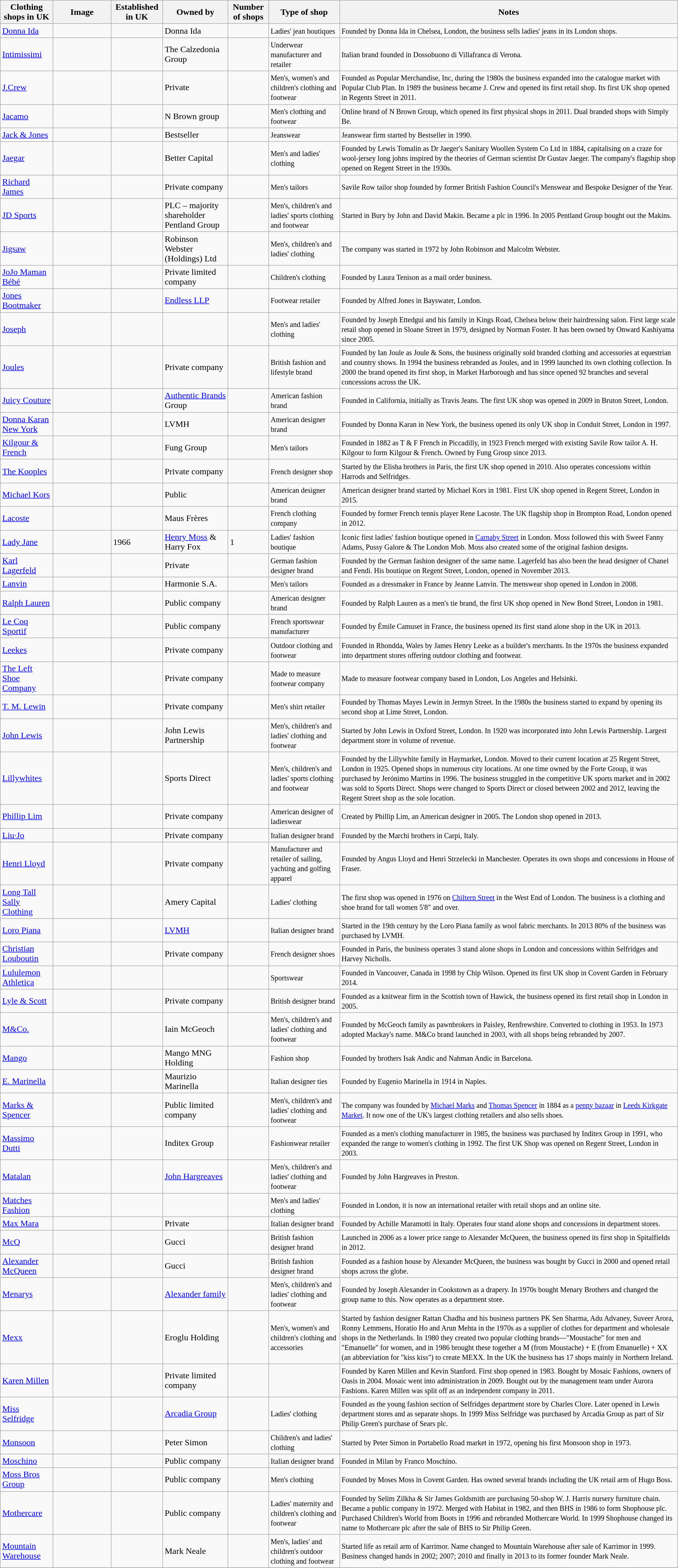<table class="wikitable sortable">
<tr>
<th>Clothing shops in UK</th>
<th style="width:100px;" class="unsortable">Image</th>
<th data-sort-type="number">Established in UK</th>
<th>Owned by</th>
<th>Number of shops</th>
<th>Type of shop</th>
<th>Notes</th>
</tr>
<tr>
<td><a href='#'>Donna Ida</a></td>
<td></td>
<td></td>
<td>Donna Ida</td>
<td></td>
<td><small>Ladies' jean boutiques</small></td>
<td><small>Founded by Donna Ida in Chelsea, London, the business sells ladies' jeans in its London shops.</small></td>
</tr>
<tr>
<td><a href='#'>Intimissimi</a></td>
<td></td>
<td></td>
<td>The Calzedonia Group</td>
<td></td>
<td><small>Underwear manufacturer and retailer</small></td>
<td><small>Italian brand founded in Dossobuono di Villafranca di Verona.</small></td>
</tr>
<tr>
<td><a href='#'>J.Crew</a></td>
<td></td>
<td></td>
<td>Private</td>
<td></td>
<td><small>Men's, women's and children's clothing and footwear</small></td>
<td><small>Founded as Popular Merchandise, Inc, during the 1980s the business expanded into the catalogue market with Popular Club Plan. In 1989 the business became J. Crew and opened its first retail shop. Its first UK shop opened in Regents Street in 2011.</small></td>
</tr>
<tr>
<td><a href='#'>Jacamo</a></td>
<td></td>
<td></td>
<td>N Brown group</td>
<td></td>
<td><small>Men's clothing and footwear</small></td>
<td><small>Online brand of N Brown Group, which opened its first physical shops in 2011. Dual branded shops with Simply Be.</small></td>
</tr>
<tr>
<td><a href='#'>Jack & Jones</a></td>
<td></td>
<td></td>
<td>Bestseller</td>
<td></td>
<td><small>Jeanswear</small></td>
<td><small>Jeanswear firm started by Bestseller in 1990.</small></td>
</tr>
<tr>
<td><a href='#'>Jaegar</a></td>
<td></td>
<td></td>
<td>Better Capital</td>
<td></td>
<td><small>Men's and ladies' clothing</small></td>
<td><small>Founded by Lewis Tomalin as Dr Jaeger's Sanitary Woollen System Co Ltd in 1884, capitalising on a craze for wool-jersey long johns inspired by the theories of German scientist Dr Gustav Jaeger. The company's flagship shop opened on Regent Street in the 1930s.</small></td>
</tr>
<tr>
<td><a href='#'>Richard James</a></td>
<td></td>
<td></td>
<td>Private company</td>
<td></td>
<td><small>Men's tailors</small></td>
<td><small>Savile Row tailor shop founded by former British Fashion Council's Menswear and Bespoke Designer of the Year.</small></td>
</tr>
<tr>
<td><a href='#'>JD Sports</a></td>
<td></td>
<td></td>
<td>PLC – majority shareholder Pentland Group</td>
<td></td>
<td><small>Men's, children's and ladies' sports clothing and footwear</small></td>
<td><small>Started in Bury by John and David Makin. Became a plc in 1996. In 2005 Pentland Group bought out the Makins.</small></td>
</tr>
<tr>
<td><a href='#'>Jigsaw</a></td>
<td></td>
<td></td>
<td>Robinson Webster (Holdings) Ltd</td>
<td></td>
<td><small>Men's, children's and ladies' clothing</small></td>
<td><small>The company was started in 1972 by John Robinson and Malcolm Webster.</small></td>
</tr>
<tr>
<td><a href='#'>JoJo Maman Bébé</a></td>
<td></td>
<td></td>
<td>Private limited company</td>
<td></td>
<td><small>Children's clothing</small></td>
<td><small>Founded by Laura Tenison as a mail order business.</small></td>
</tr>
<tr>
<td><a href='#'>Jones Bootmaker</a></td>
<td></td>
<td></td>
<td><a href='#'>Endless LLP</a></td>
<td></td>
<td><small>Footwear retailer</small></td>
<td><small>Founded by Alfred Jones in Bayswater, London.</small></td>
</tr>
<tr>
<td><a href='#'>Joseph</a></td>
<td></td>
<td></td>
<td></td>
<td></td>
<td><small>Men's and ladies' clothing</small></td>
<td><small>Founded by Joseph Ettedgui and his family in Kings Road, Chelsea below their hairdressing salon. First large scale retail shop opened in Sloane Street in 1979, designed by Norman Foster. It has been owned by Onward Kashiyama since 2005.</small></td>
</tr>
<tr>
<td><a href='#'>Joules</a></td>
<td></td>
<td></td>
<td>Private company</td>
<td></td>
<td><small>British fashion and lifestyle brand</small></td>
<td><small>Founded by Ian Joule as Joule & Sons, the business originally sold branded clothing and accessories at equestrian and country shows. In 1994 the business rebranded as Joules, and in 1999 launched its own clothing collection. In 2000 the brand opened its first shop, in Market Harborough and has since opened 92 branches and several concessions across the UK.</small></td>
</tr>
<tr>
<td><a href='#'>Juicy Couture</a></td>
<td></td>
<td></td>
<td><a href='#'>Authentic Brands</a> Group</td>
<td></td>
<td><small>American fashion brand</small></td>
<td><small>Founded in California, initially as Travis Jeans. The first UK shop was opened in 2009 in Bruton Street, London.</small></td>
</tr>
<tr>
<td><a href='#'>Donna Karan New York</a></td>
<td></td>
<td></td>
<td>LVMH</td>
<td></td>
<td><small>American designer brand</small></td>
<td><small>Founded by Donna Karan in New York, the business opened its only UK shop in Conduit Street, London in 1997.</small></td>
</tr>
<tr>
<td><a href='#'>Kilgour & French</a></td>
<td></td>
<td></td>
<td>Fung Group</td>
<td></td>
<td><small>Men's tailors</small></td>
<td><small>Founded in 1882 as T & F French in Piccadilly, in 1923 French merged with existing Savile Row tailor A. H. Kilgour to form Kilgour & French. Owned by Fung Group since 2013.</small></td>
</tr>
<tr>
<td><a href='#'>The Kooples</a></td>
<td></td>
<td></td>
<td>Private company</td>
<td></td>
<td><small>French designer shop</small></td>
<td><small>Started by the Elisha brothers in Paris, the first UK shop opened in 2010. Also operates concessions within Harrods and Selfridges.</small></td>
</tr>
<tr>
<td><a href='#'>Michael Kors</a></td>
<td></td>
<td></td>
<td>Public</td>
<td></td>
<td><small>American designer brand</small></td>
<td><small>American designer brand started by Michael Kors in 1981. First UK shop opened in Regent Street, London in 2015.</small></td>
</tr>
<tr>
<td><a href='#'>Lacoste</a></td>
<td></td>
<td></td>
<td>Maus Frères</td>
<td></td>
<td><small>French clothing company</small></td>
<td><small>Founded by former French tennis player Rene Lacoste. The UK flagship shop in Brompton Road, London opened in 2012.</small></td>
</tr>
<tr>
<td><a href='#'>Lady Jane</a></td>
<td></td>
<td>1966</td>
<td><a href='#'>Henry Moss</a> & Harry Fox</td>
<td>1</td>
<td><small>Ladies' fashion boutique</small></td>
<td><small>Iconic first ladies' fashion boutique opened in <a href='#'>Carnaby Street</a> in London. Moss followed this with Sweet Fanny Adams, Pussy Galore & The London Mob. Moss also created some of the original fashion designs.</small></td>
</tr>
<tr>
<td><a href='#'>Karl Lagerfeld</a></td>
<td></td>
<td></td>
<td>Private</td>
<td></td>
<td><small>German fashion designer brand</small></td>
<td><small>Founded by the German fashion designer of the same name. Lagerfeld has also been the head designer of Chanel and Fendi. His boutique on Regent Street, London, opened in November 2013.</small></td>
</tr>
<tr>
<td><a href='#'>Lanvin</a></td>
<td></td>
<td></td>
<td>Harmonie S.A.</td>
<td></td>
<td><small>Men's tailors</small></td>
<td><small>Founded as a dressmaker in France by Jeanne Lanvin. The menswear shop opened in London in 2008.</small></td>
</tr>
<tr>
<td><a href='#'>Ralph Lauren</a></td>
<td></td>
<td></td>
<td>Public company</td>
<td></td>
<td><small>American designer brand</small></td>
<td><small>Founded by Ralph Lauren as a men's tie brand, the first UK shop opened in New Bond Street, London in 1981.</small></td>
</tr>
<tr>
<td><a href='#'>Le Coq Sportif</a></td>
<td></td>
<td></td>
<td>Public company</td>
<td></td>
<td><small>French sportswear manufacturer</small></td>
<td><small>Founded by Émile Camuset in France, the business opened its first stand alone shop in the UK in 2013.</small></td>
</tr>
<tr>
<td><a href='#'>Leekes</a></td>
<td></td>
<td></td>
<td>Private company</td>
<td></td>
<td><small>Outdoor clothing and footwear</small></td>
<td><small>Founded in Rhondda, Wales by James Henry Leeke as a builder's merchants. In the 1970s the business expanded into department stores offering outdoor clothing and footwear.</small></td>
</tr>
<tr>
<td><a href='#'>The Left Shoe Company</a></td>
<td></td>
<td></td>
<td>Private company</td>
<td></td>
<td><small>Made to measure footwear company</small></td>
<td><small>Made to measure footwear company based in London, Los Angeles and Helsinki.</small></td>
</tr>
<tr>
<td><a href='#'>T. M. Lewin</a></td>
<td></td>
<td></td>
<td>Private company</td>
<td></td>
<td><small>Men's shirt retailer</small></td>
<td><small>Founded by Thomas Mayes Lewin in Jermyn Street. In the 1980s the business started to expand by opening its second shop at Lime Street, London.</small></td>
</tr>
<tr>
<td><a href='#'>John Lewis</a></td>
<td></td>
<td></td>
<td>John Lewis Partnership</td>
<td></td>
<td><small>Men's, children's and ladies' clothing and footwear</small></td>
<td><small>Started by John Lewis in Oxford Street, London. In 1920 was incorporated into John Lewis Partnership. Largest department store in volume of revenue.</small></td>
</tr>
<tr>
<td><a href='#'>Lillywhites</a></td>
<td></td>
<td></td>
<td>Sports Direct</td>
<td></td>
<td><small>Men's, children's and ladies' sports clothing and footwear</small></td>
<td><small>Founded by the Lillywhite family in Haymarket, London. Moved to their current location at 25 Regent Street, London in 1925. Opened shops in numerous city locations. At one time owned by the Forte Group, it was purchased by Jerónimo Martins in 1996. The business struggled in the competitive UK sports market and in 2002 was sold to Sports Direct. Shops were changed to Sports Direct or closed between 2002 and 2012, leaving the Regent Street shop as the sole location.</small></td>
</tr>
<tr>
<td><a href='#'>Phillip Lim</a></td>
<td></td>
<td></td>
<td>Private company</td>
<td></td>
<td><small>American designer of ladieswear</small></td>
<td><small>Created by Phillip Lim, an American designer in 2005. The London shop opened in 2013.</small></td>
</tr>
<tr>
<td><a href='#'>Liu·Jo</a></td>
<td></td>
<td></td>
<td>Private company</td>
<td></td>
<td><small>Italian designer brand</small></td>
<td><small>Founded by the Marchi brothers in Carpi, Italy.</small></td>
</tr>
<tr>
<td><a href='#'>Henri Lloyd</a></td>
<td></td>
<td></td>
<td>Private company</td>
<td></td>
<td><small>Manufacturer and retailer of sailing, yachting and golfing apparel</small></td>
<td><small>Founded by Angus Lloyd and Henri Strzelecki in Manchester. Operates its own shops and concessions in House of Fraser.</small></td>
</tr>
<tr>
<td><a href='#'>Long Tall Sally Clothing</a></td>
<td></td>
<td></td>
<td>Amery Capital</td>
<td></td>
<td><small>Ladies' clothing</small></td>
<td><small>The first shop was opened in 1976 on <a href='#'>Chiltern Street</a> in the West End of London. The business is a clothing and shoe brand for tall women 5'8" and over.</small></td>
</tr>
<tr>
<td><a href='#'>Loro Piana</a></td>
<td></td>
<td></td>
<td><a href='#'>LVMH</a></td>
<td></td>
<td><small>Italian designer brand</small></td>
<td><small>Started in the 19th century by the Loro Piana family as wool fabric merchants. In 2013 80% of the business was purchased by LVMH.</small></td>
</tr>
<tr>
<td><a href='#'>Christian Louboutin</a></td>
<td></td>
<td></td>
<td>Private company</td>
<td></td>
<td><small>French designer shoes</small></td>
<td><small>Founded in Paris, the business operates 3 stand alone shops in London and concessions within Selfridges and Harvey Nicholls.</small></td>
</tr>
<tr>
<td><a href='#'>Lululemon Athletica</a></td>
<td></td>
<td></td>
<td></td>
<td></td>
<td><small>Sportswear</small></td>
<td><small>Founded in Vancouver, Canada in 1998 by Chip Wilson. Opened its first UK shop in Covent Garden in February 2014.</small></td>
</tr>
<tr>
<td><a href='#'>Lyle & Scott</a></td>
<td></td>
<td></td>
<td>Private company</td>
<td></td>
<td><small>British designer brand</small></td>
<td><small>Founded as a knitwear firm in the Scottish town of Hawick, the business opened its first retail shop in London in 2005.</small></td>
</tr>
<tr>
<td><a href='#'>M&Co.</a></td>
<td></td>
<td></td>
<td>Iain McGeoch</td>
<td></td>
<td><small>Men's, children's and ladies' clothing and footwear</small></td>
<td><small>Founded by McGeoch family as pawnbrokers in Paisley, Renfrewshire. Converted to clothing in 1953. In 1973 adopted Mackay's name. M&Co brand launched in 2003, with all shops being rebranded by 2007.</small></td>
</tr>
<tr>
<td><a href='#'>Mango</a></td>
<td></td>
<td></td>
<td>Mango MNG Holding</td>
<td></td>
<td><small>Fashion shop</small></td>
<td><small>Founded by brothers Isak Andic and Nahman Andic in Barcelona.</small></td>
</tr>
<tr>
<td><a href='#'>E. Marinella</a></td>
<td></td>
<td></td>
<td>Maurizio Marinella</td>
<td></td>
<td><small>Italian designer ties</small></td>
<td><small>Founded by Eugenio Marinella in 1914 in Naples.</small></td>
</tr>
<tr>
<td><a href='#'>Marks & Spencer</a></td>
<td></td>
<td></td>
<td>Public limited company</td>
<td></td>
<td><small>Men's, children's and ladies' clothing and footwear</small></td>
<td><small>The company was founded by <a href='#'>Michael Marks</a> and <a href='#'>Thomas Spencer</a> in 1884 as a <a href='#'>penny bazaar</a> in <a href='#'>Leeds Kirkgate Market</a>. It now one of the UK's largest clothing retailers and also sells shoes.</small></td>
</tr>
<tr>
<td><a href='#'>Massimo Dutti</a></td>
<td></td>
<td></td>
<td>Inditex Group</td>
<td></td>
<td><small>Fashionwear retailer</small></td>
<td><small>Founded as a men's clothing manufacturer in 1985, the business was purchased by Inditex Group in 1991, who expanded the range to women's clothing in 1992. The first UK Shop was opened on Regent Street, London in 2003.</small></td>
</tr>
<tr>
<td><a href='#'>Matalan</a></td>
<td></td>
<td></td>
<td><a href='#'>John Hargreaves</a></td>
<td></td>
<td><small>Men's, children's and ladies' clothing and footwear</small></td>
<td><small>Founded by John Hargreaves in Preston.</small></td>
</tr>
<tr>
<td><a href='#'>Matches Fashion</a></td>
<td></td>
<td></td>
<td></td>
<td></td>
<td><small>Men's and ladies' clothing</small></td>
<td><small>Founded in London, it is now an international retailer with retail shops and an online site.</small></td>
</tr>
<tr>
<td><a href='#'>Max Mara</a></td>
<td></td>
<td></td>
<td>Private</td>
<td></td>
<td><small>Italian designer brand</small></td>
<td><small>Founded by Achille Maramotti in Italy. Operates four stand alone shops and concessions in department stores.</small></td>
</tr>
<tr>
<td><a href='#'>McQ</a></td>
<td></td>
<td></td>
<td>Gucci</td>
<td></td>
<td><small>British fashion designer brand</small></td>
<td><small>Launched in 2006 as a lower price range to Alexander McQueen, the business opened its first shop in Spitalfields in 2012.</small></td>
</tr>
<tr>
<td><a href='#'>Alexander McQueen</a></td>
<td></td>
<td></td>
<td>Gucci</td>
<td></td>
<td><small>British fashion designer brand</small></td>
<td><small>Founded as a fashion house by Alexander McQueen, the business was bought by Gucci in 2000 and opened retail shops across the globe.</small></td>
</tr>
<tr>
<td><a href='#'>Menarys</a></td>
<td></td>
<td></td>
<td><a href='#'>Alexander family</a></td>
<td></td>
<td><small>Men's, children's and ladies' clothing and footwear</small></td>
<td><small>Founded by Joseph Alexander in Cookstown as a drapery. In 1970s bought Menary Brothers and changed the group name to this. Now operates as a department store.</small></td>
</tr>
<tr>
<td><a href='#'>Mexx</a></td>
<td></td>
<td></td>
<td>Eroglu Holding</td>
<td></td>
<td><small>Men's, women's and children's clothing and accessories</small></td>
<td><small>Started by fashion designer Rattan Chadha and his business partners PK Sen Sharma, Adu Advaney, Suveer Arora, Ronny Lemmens, Horatio Ho and Arun Mehta in the 1970s as a supplier of clothes for department and wholesale shops in the Netherlands. In 1980 they created two popular clothing brands—"Moustache" for men and "Emanuelle" for women, and in 1986 brought these together a M (from Moustache) + E (from Emanuelle) + XX (an abbreviation for "kiss kiss") to create MEXX. In the UK the business has 17 shops mainly in Northern Ireland.</small></td>
</tr>
<tr>
<td><a href='#'>Karen Millen</a></td>
<td></td>
<td></td>
<td>Private limited company</td>
<td></td>
<td></td>
<td><small>Founded by Karen Millen and Kevin Stanford. First shop opened in 1983. Bought by Mosaic Fashions, owners of Oasis in 2004. Mosaic went into administration in 2009. Bought out by the management team under Aurora Fashions. Karen Millen was split off as an independent company in 2011.</small></td>
</tr>
<tr>
<td><a href='#'>Miss Selfridge</a></td>
<td></td>
<td></td>
<td><a href='#'>Arcadia Group</a></td>
<td></td>
<td><small>Ladies' clothing</small></td>
<td><small>Founded as the young fashion section of Selfridges department store by Charles Clore. Later opened in Lewis department stores and as separate shops. In 1999 Miss Selfridge was purchased by Arcadia Group as part of Sir Philip Green's purchase of Sears plc.</small></td>
</tr>
<tr>
<td><a href='#'>Monsoon</a></td>
<td></td>
<td></td>
<td>Peter Simon</td>
<td></td>
<td><small>Children's and ladies' clothing </small></td>
<td><small>Started by Peter Simon in Portabello Road market in 1972, opening his first Monsoon shop in 1973.</small></td>
</tr>
<tr>
<td><a href='#'>Moschino</a></td>
<td></td>
<td></td>
<td>Public company</td>
<td></td>
<td><small>Italian designer brand</small></td>
<td><small>Founded in Milan by Franco Moschino.</small></td>
</tr>
<tr>
<td><a href='#'>Moss Bros Group</a></td>
<td></td>
<td></td>
<td>Public company</td>
<td></td>
<td><small>Men's clothing</small></td>
<td><small>Founded by Moses Moss in Covent Garden. Has owned several brands including the UK retail arm of Hugo Boss.</small></td>
</tr>
<tr>
<td><a href='#'>Mothercare</a></td>
<td></td>
<td></td>
<td>Public company</td>
<td></td>
<td><small>Ladies' maternity and children's clothing and footwear</small></td>
<td><small>Founded by Selim Zilkha & Sir James Goldsmith are purchasing 50-shop W. J. Harris nursery furniture chain. Became a public company in 1972. Merged with Habitat in 1982, and then BHS in 1986 to form Shophouse plc. Purchased Children's World from Boots in 1996 and rebranded Mothercare World. In 1999 Shophouse changed its name to Mothercare plc after the sale of BHS to Sir Philip Green.</small></td>
</tr>
<tr>
<td><a href='#'>Mountain Warehouse</a></td>
<td></td>
<td></td>
<td>Mark Neale</td>
<td></td>
<td><small>Men's, ladies' and children's outdoor clothing and footwear</small></td>
<td><small>Started life as retail arm of Karrimor. Name changed to Mountain Warehouse after sale of Karrimor in 1999. Business changed hands in 2002; 2007; 2010 and finally in 2013 to its former founder Mark Neale.</small></td>
</tr>
<tr>
</tr>
</table>
